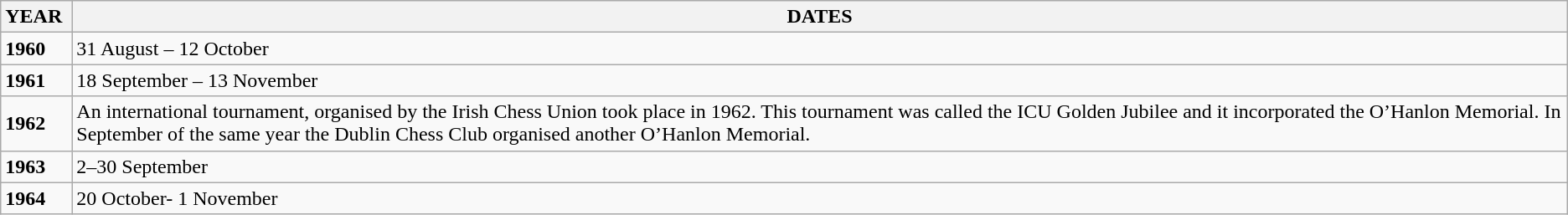<table class="wikitable">
<tr>
<th>YEAR </th>
<th>DATES</th>
</tr>
<tr>
<td><strong>1960</strong></td>
<td>31 August – 12 October</td>
</tr>
<tr>
<td><strong>1961</strong></td>
<td>18 September – 13 November</td>
</tr>
<tr>
<td><strong>1962</strong></td>
<td>An international tournament, organised by the Irish Chess Union took place in 1962. This tournament was called the ICU Golden Jubilee and it incorporated the O’Hanlon Memorial. In September of the same year the Dublin Chess Club organised another O’Hanlon Memorial.</td>
</tr>
<tr>
<td><strong>1963</strong></td>
<td>2–30 September</td>
</tr>
<tr>
<td><strong>1964</strong></td>
<td>20 October- 1 November</td>
</tr>
</table>
